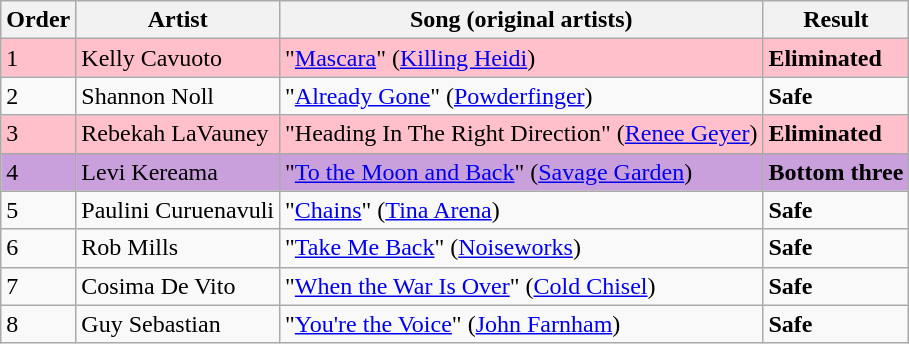<table class=wikitable>
<tr>
<th>Order</th>
<th>Artist</th>
<th>Song (original artists)</th>
<th>Result</th>
</tr>
<tr style="background:pink;">
<td>1</td>
<td>Kelly Cavuoto</td>
<td>"<a href='#'>Mascara</a>" (<a href='#'>Killing Heidi</a>)</td>
<td><strong>Eliminated</strong></td>
</tr>
<tr>
<td>2</td>
<td>Shannon Noll</td>
<td>"<a href='#'>Already Gone</a>" (<a href='#'>Powderfinger</a>)</td>
<td><strong>Safe</strong></td>
</tr>
<tr style="background:pink;">
<td>3</td>
<td>Rebekah LaVauney</td>
<td>"Heading In The Right Direction" (<a href='#'>Renee Geyer</a>)</td>
<td><strong>Eliminated</strong></td>
</tr>
<tr style="background:#C9A0DC">
<td>4</td>
<td>Levi Kereama</td>
<td>"<a href='#'>To the Moon and Back</a>" (<a href='#'>Savage Garden</a>)</td>
<td><strong>Bottom three</strong></td>
</tr>
<tr>
<td>5</td>
<td>Paulini Curuenavuli</td>
<td>"<a href='#'>Chains</a>" (<a href='#'>Tina Arena</a>)</td>
<td><strong>Safe</strong></td>
</tr>
<tr>
<td>6</td>
<td>Rob Mills</td>
<td>"<a href='#'>Take Me Back</a>" (<a href='#'>Noiseworks</a>)</td>
<td><strong>Safe</strong></td>
</tr>
<tr>
<td>7</td>
<td>Cosima De Vito</td>
<td>"<a href='#'>When the War Is Over</a>" (<a href='#'>Cold Chisel</a>)</td>
<td><strong>Safe</strong></td>
</tr>
<tr>
<td>8</td>
<td>Guy Sebastian</td>
<td>"<a href='#'>You're the Voice</a>" (<a href='#'>John Farnham</a>)</td>
<td><strong>Safe</strong></td>
</tr>
</table>
